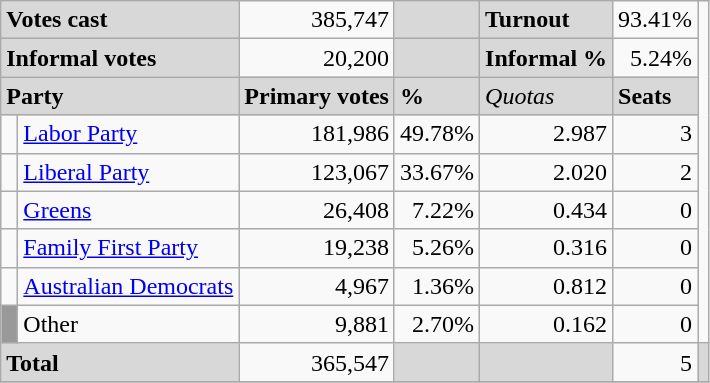<table class="wikitable">
<tr>
<td colspan=2 bgcolor="#D8D8D8"><strong>Votes cast</strong></td>
<td align="right">385,747</td>
<td width="33" bgcolor="#D8D8D8"></td>
<td bgcolor="#D8D8D8" width="67"><strong>Turnout</strong></td>
<td align="right">93.41%</td>
</tr>
<tr>
<td colspan="2" bgcolor="#D8D8D8"><strong>Informal votes</strong></td>
<td align="right">20,200</td>
<td width="33" bgcolor="#D8D8D8"></td>
<td bgcolor="#D8D8D8"><strong>Informal %</strong></td>
<td align="right">5.24%</td>
</tr>
<tr>
<td colspan="2" bgcolor="#D8D8D8"><strong>Party</strong></td>
<td bgcolor="#D8D8D8"><strong>Primary votes</strong></td>
<td bgcolor="#D8D8D8"><strong>%</strong></td>
<td bgcolor="#D8D8D8"><em>Quotas</em></td>
<td bgcolor="#D8D8D8"><strong>Seats</strong></td>
</tr>
<tr>
<td> </td>
<td><a href='#'>Labor Party</a></td>
<td align="right">181,986</td>
<td align="right">49.78%</td>
<td align="right">2.987</td>
<td align="right">3</td>
</tr>
<tr>
<td> </td>
<td><a href='#'>Liberal Party</a></td>
<td align="right">123,067</td>
<td align="right">33.67%</td>
<td align="right">2.020</td>
<td align="right">2</td>
</tr>
<tr>
<td> </td>
<td><a href='#'>Greens</a></td>
<td align="right">26,408</td>
<td align="right">7.22%</td>
<td align="right">0.434</td>
<td align="right">0</td>
</tr>
<tr>
<td> </td>
<td><a href='#'>Family First Party</a></td>
<td align="right">19,238</td>
<td align="right">5.26%</td>
<td align="right">0.316</td>
<td align="right">0</td>
</tr>
<tr>
<td> </td>
<td><a href='#'>Australian Democrats</a></td>
<td align="right">4,967</td>
<td align="right">1.36%</td>
<td align="right">0.812</td>
<td align="right">0</td>
</tr>
<tr>
<td bgcolor="#999999"> </td>
<td>Other</td>
<td align="right">9,881</td>
<td align="right">2.70%</td>
<td align="right">0.162</td>
<td align="right">0</td>
</tr>
<tr>
<td colspan="2" bgcolor="#D8D8D8"><strong>Total</strong></td>
<td align="right">365,547</td>
<td bgcolor="#D8D8D8"></td>
<td bgcolor="#D8D8D8"></td>
<td align="right">5</td>
<td bgcolor="#D8D8D8"></td>
</tr>
<tr>
</tr>
</table>
